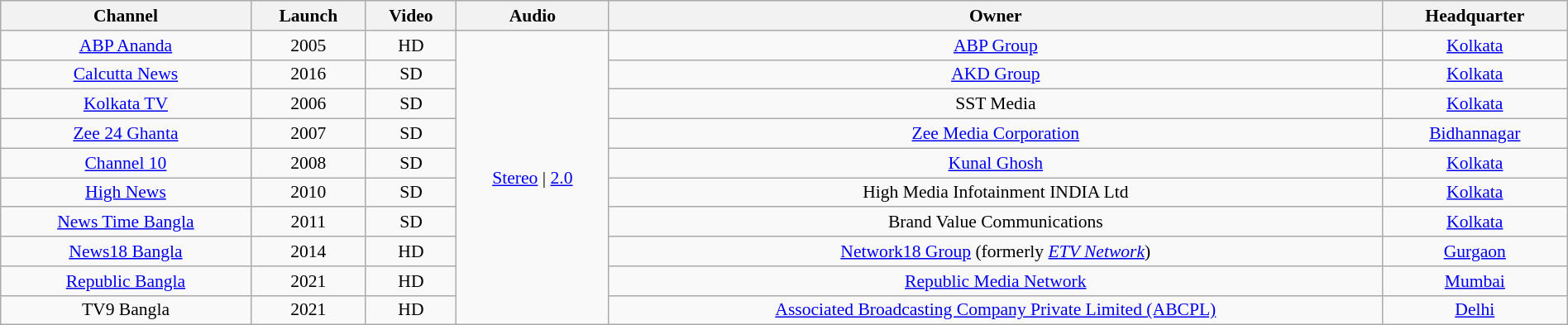<table class="wikitable sortable" style="border-collapse:collapse; font-size: 90%; text-align:center" width="100%">
<tr>
<th>Channel</th>
<th>Launch</th>
<th>Video</th>
<th>Audio</th>
<th>Owner</th>
<th>Headquarter</th>
</tr>
<tr>
<td><a href='#'>ABP Ananda</a></td>
<td>2005</td>
<td>HD</td>
<td rowspan="10"><a href='#'>Stereo</a> | <a href='#'>2.0</a></td>
<td><a href='#'>ABP Group</a></td>
<td><a href='#'>Kolkata</a></td>
</tr>
<tr>
<td><a href='#'>Calcutta News</a></td>
<td>2016</td>
<td>SD</td>
<td><a href='#'>AKD Group</a></td>
<td><a href='#'>Kolkata</a></td>
</tr>
<tr>
<td><a href='#'>Kolkata TV</a></td>
<td>2006</td>
<td>SD</td>
<td>SST Media</td>
<td><a href='#'>Kolkata</a></td>
</tr>
<tr>
<td><a href='#'>Zee 24 Ghanta</a></td>
<td>2007</td>
<td>SD</td>
<td><a href='#'>Zee Media Corporation</a></td>
<td><a href='#'>Bidhannagar</a></td>
</tr>
<tr>
<td><a href='#'>Channel 10</a></td>
<td>2008</td>
<td>SD</td>
<td><a href='#'>Kunal Ghosh</a></td>
<td><a href='#'>Kolkata</a></td>
</tr>
<tr>
<td><a href='#'>High News</a></td>
<td>2010</td>
<td>SD</td>
<td>High Media Infotainment INDIA Ltd</td>
<td><a href='#'>Kolkata</a></td>
</tr>
<tr>
<td><a href='#'>News Time Bangla</a></td>
<td>2011</td>
<td>SD</td>
<td>Brand Value Communications</td>
<td><a href='#'>Kolkata</a></td>
</tr>
<tr>
<td><a href='#'>News18 Bangla</a></td>
<td>2014</td>
<td>HD</td>
<td><a href='#'>Network18 Group</a> (formerly <em><a href='#'>ETV Network</a></em>)</td>
<td><a href='#'>Gurgaon</a></td>
</tr>
<tr>
<td><a href='#'>Republic Bangla</a></td>
<td>2021</td>
<td>HD</td>
<td><a href='#'>Republic Media Network</a></td>
<td><a href='#'>Mumbai</a></td>
</tr>
<tr>
<td>TV9 Bangla</td>
<td>2021</td>
<td>HD</td>
<td><a href='#'>Associated Broadcasting Company Private Limited (ABCPL)</a></td>
<td><a href='#'>Delhi</a></td>
</tr>
</table>
